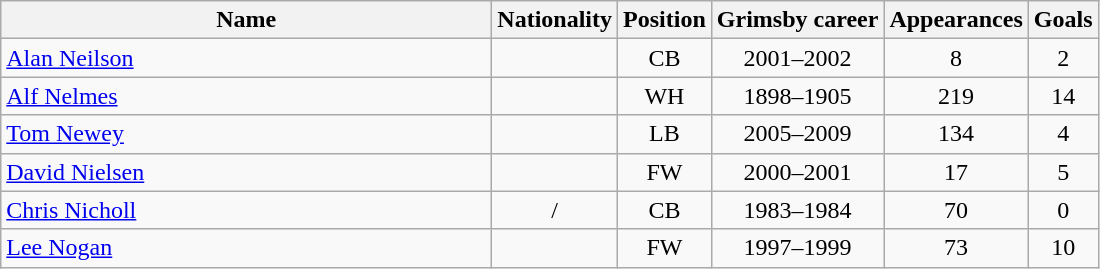<table class="wikitable" style="text-align: center;">
<tr>
<th style="width:20em">Name</th>
<th>Nationality</th>
<th>Position</th>
<th>Grimsby career</th>
<th>Appearances</th>
<th>Goals</th>
</tr>
<tr>
<td align="left"><a href='#'>Alan Neilson</a></td>
<td></td>
<td>CB</td>
<td>2001–2002</td>
<td>8</td>
<td>2</td>
</tr>
<tr>
<td align="left"><a href='#'>Alf Nelmes</a></td>
<td></td>
<td>WH</td>
<td>1898–1905</td>
<td>219</td>
<td>14</td>
</tr>
<tr>
<td align="left"><a href='#'>Tom Newey</a></td>
<td></td>
<td>LB</td>
<td>2005–2009</td>
<td>134</td>
<td>4</td>
</tr>
<tr>
<td align="left"><a href='#'>David Nielsen</a></td>
<td></td>
<td>FW</td>
<td>2000–2001</td>
<td>17</td>
<td>5</td>
</tr>
<tr>
<td align="left"><a href='#'>Chris Nicholl</a></td>
<td>/</td>
<td>CB</td>
<td>1983–1984</td>
<td>70</td>
<td>0</td>
</tr>
<tr>
<td align="left"><a href='#'>Lee Nogan</a></td>
<td></td>
<td>FW</td>
<td>1997–1999</td>
<td>73</td>
<td>10</td>
</tr>
</table>
